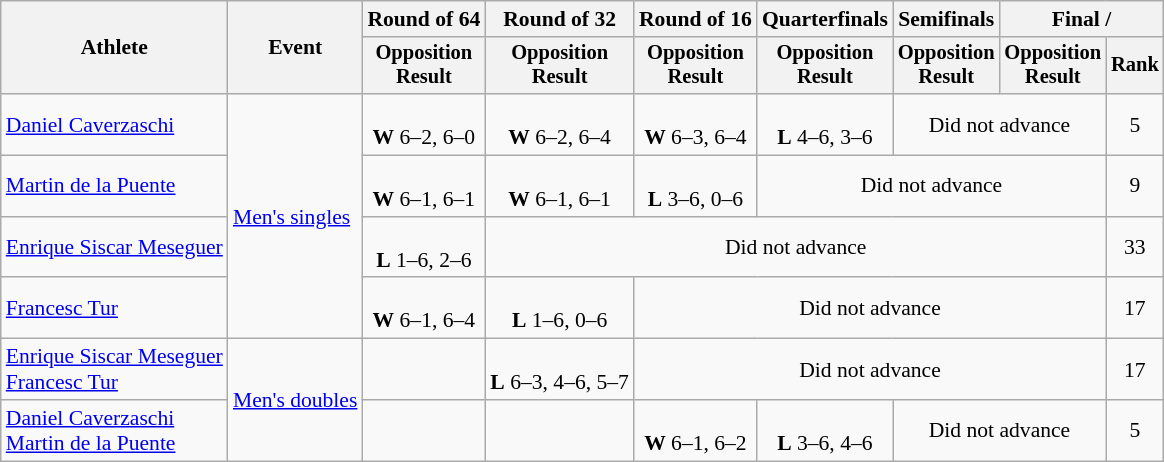<table class="wikitable" style="font-size:90%;">
<tr>
<th rowspan=2>Athlete</th>
<th rowspan=2>Event</th>
<th>Round of 64</th>
<th>Round of 32</th>
<th>Round of 16</th>
<th>Quarterfinals</th>
<th>Semifinals</th>
<th colspan=2>Final / </th>
</tr>
<tr style="font-size:95%">
<th>Opposition<br>Result</th>
<th>Opposition<br>Result</th>
<th>Opposition<br>Result</th>
<th>Opposition<br>Result</th>
<th>Opposition<br>Result</th>
<th>Opposition<br>Result</th>
<th>Rank</th>
</tr>
<tr align=center>
<td align=left><a href='#'>Daniel Caverzaschi</a></td>
<td rowspan=4 align=left><a href='#'>Men's singles</a></td>
<td><br><strong>W</strong> 6–2, 6–0</td>
<td><br><strong>W</strong> 6–2, 6–4</td>
<td><br><strong>W</strong> 6–3, 6–4</td>
<td><br><strong>L</strong> 4–6, 3–6</td>
<td colspan="2">Did not advance</td>
<td>5</td>
</tr>
<tr align=center>
<td align=left><a href='#'>Martin de la Puente</a></td>
<td><br><strong>W</strong> 6–1, 6–1</td>
<td><br><strong>W</strong> 6–1, 6–1</td>
<td><br><strong>L</strong> 3–6, 0–6</td>
<td colspan="3">Did not advance</td>
<td>9</td>
</tr>
<tr align=center>
<td align=left><a href='#'>Enrique Siscar Meseguer</a></td>
<td><br><strong>L</strong> 1–6, 2–6</td>
<td colspan="5">Did not advance</td>
<td>33</td>
</tr>
<tr align=center>
<td align=left><a href='#'>Francesc Tur</a></td>
<td><br><strong>W</strong> 6–1, 6–4</td>
<td><br><strong>L</strong> 1–6, 0–6</td>
<td colspan="4">Did not advance</td>
<td>17</td>
</tr>
<tr align=center>
<td align=left><a href='#'>Enrique Siscar Meseguer</a><br><a href='#'>Francesc Tur</a></td>
<td rowspan="2"><a href='#'>Men's doubles</a></td>
<td></td>
<td><br><strong>L</strong> 6–3, 4–6, 5–7</td>
<td colspan="4">Did not advance</td>
<td>17</td>
</tr>
<tr align=center>
<td align=left><a href='#'>Daniel Caverzaschi</a><br><a href='#'>Martin de la Puente</a></td>
<td></td>
<td></td>
<td><br><strong>W</strong> 6–1, 6–2</td>
<td><br><strong>L</strong> 3–6, 4–6</td>
<td colspan="2">Did not advance</td>
<td>5</td>
</tr>
</table>
